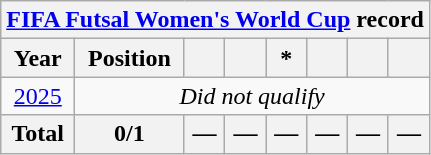<table class="wikitable" style="text-align: center;">
<tr>
<th colspan="8"><a href='#'>FIFA Futsal Women's World Cup</a> record</th>
</tr>
<tr>
<th>Year</th>
<th>Position</th>
<th></th>
<th></th>
<th>*</th>
<th></th>
<th></th>
<th></th>
</tr>
<tr>
<td> <a href='#'>2025</a></td>
<td colspan="7"><em>Did not qualify</em></td>
</tr>
<tr>
<th>Total</th>
<th>0/1</th>
<th>—</th>
<th>—</th>
<th>—</th>
<th>—</th>
<th>—</th>
<th>—</th>
</tr>
</table>
